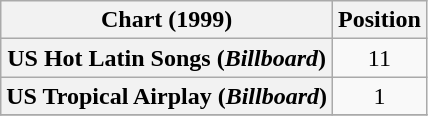<table class="wikitable plainrowheaders sortable" style="text-align:center;">
<tr>
<th scope="col">Chart (1999)</th>
<th scope="col">Position</th>
</tr>
<tr>
<th scope="row">US Hot Latin Songs (<em>Billboard</em>)</th>
<td>11</td>
</tr>
<tr>
<th scope="row">US Tropical Airplay (<em>Billboard</em>)</th>
<td>1</td>
</tr>
<tr>
</tr>
</table>
